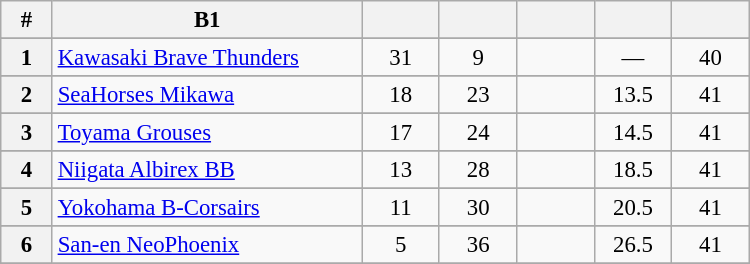<table class="wikitable" width="500" style="font-size:95%; text-align:center">
<tr>
<th width="5%">#</th>
<th width="30%">B1</th>
<th width="7.5%"></th>
<th width="7.5%"></th>
<th width="7.5%"></th>
<th width="7.5%"></th>
<th width="7.5%"></th>
</tr>
<tr>
</tr>
<tr>
<th>1</th>
<td style="text-align:left;"><a href='#'>Kawasaki Brave Thunders</a></td>
<td>31</td>
<td>9</td>
<td></td>
<td>—</td>
<td>40</td>
</tr>
<tr>
</tr>
<tr>
<th>2</th>
<td style="text-align:left;"><a href='#'>SeaHorses Mikawa</a></td>
<td>18</td>
<td>23</td>
<td></td>
<td>13.5</td>
<td>41</td>
</tr>
<tr>
</tr>
<tr>
<th>3</th>
<td style="text-align:left;"><a href='#'>Toyama Grouses</a></td>
<td>17</td>
<td>24</td>
<td></td>
<td>14.5</td>
<td>41</td>
</tr>
<tr>
</tr>
<tr>
<th>4</th>
<td style="text-align:left;"><a href='#'>Niigata Albirex BB</a></td>
<td>13</td>
<td>28</td>
<td></td>
<td>18.5</td>
<td>41</td>
</tr>
<tr>
</tr>
<tr>
<th>5</th>
<td style="text-align:left;"><a href='#'>Yokohama B-Corsairs</a></td>
<td>11</td>
<td>30</td>
<td></td>
<td>20.5</td>
<td>41</td>
</tr>
<tr>
</tr>
<tr>
<th>6</th>
<td style="text-align:left;"><a href='#'>San-en NeoPhoenix</a></td>
<td>5</td>
<td>36</td>
<td></td>
<td>26.5</td>
<td>41</td>
</tr>
<tr>
</tr>
</table>
